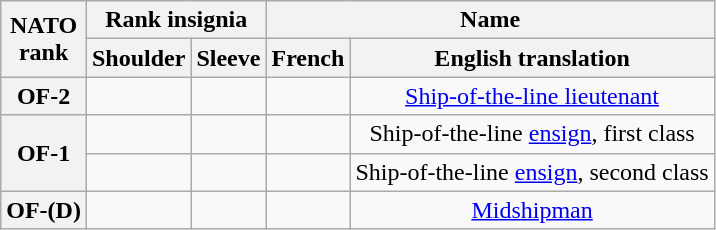<table class="wikitable plainrowheaders" style="text-align:center;" border="1">
<tr>
<th rowspan=2>NATO<br>rank</th>
<th colspan=2>Rank insignia</th>
<th colspan=2>Name</th>
</tr>
<tr>
<th>Shoulder</th>
<th>Sleeve</th>
<th>French</th>
<th>English translation</th>
</tr>
<tr>
<th>OF-2</th>
<td></td>
<td></td>
<td></td>
<td><a href='#'>Ship-of-the-line lieutenant</a></td>
</tr>
<tr>
<th rowspan=2>OF-1</th>
<td></td>
<td></td>
<td></td>
<td>Ship-of-the-line <a href='#'>ensign</a>, first class</td>
</tr>
<tr>
<td></td>
<td></td>
<td></td>
<td>Ship-of-the-line <a href='#'>ensign</a>, second class</td>
</tr>
<tr>
<th>OF-(D)</th>
<td></td>
<td></td>
<td></td>
<td><a href='#'>Midshipman</a></td>
</tr>
</table>
